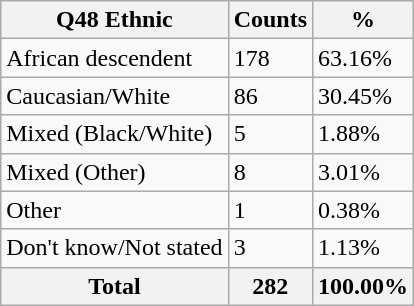<table class="wikitable sortable">
<tr>
<th>Q48 Ethnic</th>
<th>Counts</th>
<th>%</th>
</tr>
<tr>
<td>African descendent</td>
<td>178</td>
<td>63.16%</td>
</tr>
<tr>
<td>Caucasian/White</td>
<td>86</td>
<td>30.45%</td>
</tr>
<tr>
<td>Mixed (Black/White)</td>
<td>5</td>
<td>1.88%</td>
</tr>
<tr>
<td>Mixed (Other)</td>
<td>8</td>
<td>3.01%</td>
</tr>
<tr>
<td>Other</td>
<td>1</td>
<td>0.38%</td>
</tr>
<tr>
<td>Don't know/Not stated</td>
<td>3</td>
<td>1.13%</td>
</tr>
<tr>
<th>Total</th>
<th>282</th>
<th>100.00%</th>
</tr>
</table>
